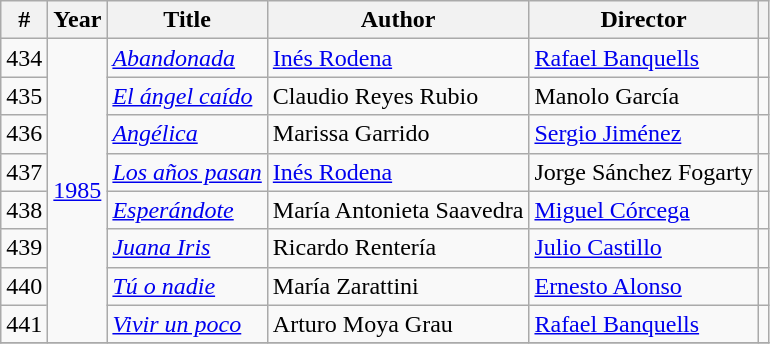<table class="wikitable sortable">
<tr>
<th>#</th>
<th>Year</th>
<th>Title</th>
<th>Author</th>
<th>Director</th>
<th></th>
</tr>
<tr>
<td>434</td>
<td rowspan="8"><a href='#'>1985</a></td>
<td><em><a href='#'>Abandonada</a></em></td>
<td><a href='#'>Inés Rodena</a></td>
<td><a href='#'>Rafael Banquells</a></td>
<td></td>
</tr>
<tr>
<td>435</td>
<td><em><a href='#'>El ángel caído</a></em></td>
<td>Claudio Reyes Rubio</td>
<td>Manolo García</td>
<td></td>
</tr>
<tr>
<td>436</td>
<td><em><a href='#'>Angélica</a></em></td>
<td>Marissa Garrido</td>
<td><a href='#'>Sergio Jiménez</a></td>
<td></td>
</tr>
<tr>
<td>437</td>
<td><em><a href='#'>Los años pasan</a></em></td>
<td><a href='#'>Inés Rodena</a></td>
<td>Jorge Sánchez Fogarty</td>
<td></td>
</tr>
<tr>
<td>438</td>
<td><em><a href='#'>Esperándote</a></em></td>
<td>María Antonieta Saavedra</td>
<td><a href='#'>Miguel Córcega</a></td>
<td></td>
</tr>
<tr>
<td>439</td>
<td><em><a href='#'>Juana Iris</a></em></td>
<td>Ricardo Rentería</td>
<td><a href='#'>Julio Castillo</a></td>
<td></td>
</tr>
<tr>
<td>440</td>
<td><em><a href='#'>Tú o nadie</a></em></td>
<td>María Zarattini</td>
<td><a href='#'>Ernesto Alonso</a></td>
<td></td>
</tr>
<tr>
<td>441</td>
<td><em><a href='#'>Vivir un poco</a></em></td>
<td>Arturo Moya Grau</td>
<td><a href='#'>Rafael Banquells</a></td>
<td></td>
</tr>
<tr>
</tr>
</table>
